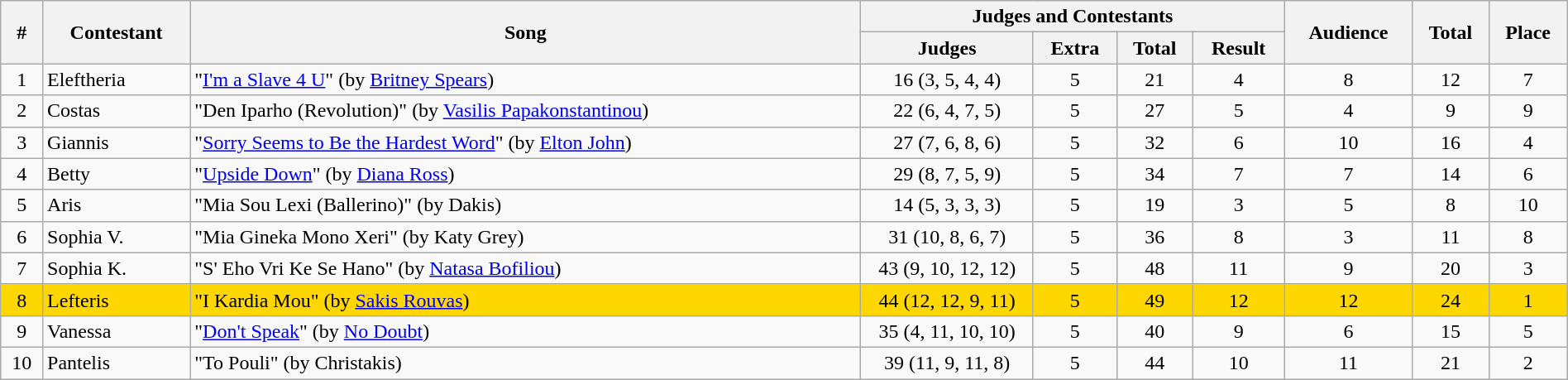<table class="sortable wikitable" style="text-align:center;" width="100%">
<tr>
<th rowspan="2">#</th>
<th rowspan="2">Contestant</th>
<th rowspan="2">Song</th>
<th colspan="4">Judges and Contestants</th>
<th rowspan="2">Audience</th>
<th rowspan="2">Total</th>
<th rowspan="2">Place</th>
</tr>
<tr>
<th width="11%">Judges</th>
<th>Extra</th>
<th>Total</th>
<th>Result</th>
</tr>
<tr>
<td>1</td>
<td align="left">Eleftheria</td>
<td align="left">"<a href='#'>I'm a Slave 4 U</a>" (by <a href='#'>Britney Spears</a>)</td>
<td>16 (3, 5, 4, 4)</td>
<td>5</td>
<td>21</td>
<td>4</td>
<td>8</td>
<td>12</td>
<td>7</td>
</tr>
<tr>
<td>2</td>
<td align="left">Costas</td>
<td align="left">"Den Iparho (Revolution)" (by <a href='#'>Vasilis Papakonstantinou</a>)</td>
<td>22 (6, 4, 7, 5)</td>
<td>5</td>
<td>27</td>
<td>5</td>
<td>4</td>
<td>9</td>
<td>9</td>
</tr>
<tr>
<td>3</td>
<td align="left">Giannis</td>
<td align="left">"<a href='#'>Sorry Seems to Be the Hardest Word</a>" (by <a href='#'>Elton John</a>)</td>
<td>27 (7, 6, 8, 6)</td>
<td>5</td>
<td>32</td>
<td>6</td>
<td>10</td>
<td>16</td>
<td>4</td>
</tr>
<tr>
<td>4</td>
<td align="left">Betty</td>
<td align="left">"<a href='#'>Upside Down</a>" (by <a href='#'>Diana Ross</a>)</td>
<td>29 (8, 7, 5, 9)</td>
<td>5</td>
<td>34</td>
<td>7</td>
<td>7</td>
<td>14</td>
<td>6</td>
</tr>
<tr>
<td>5</td>
<td align="left">Aris</td>
<td align="left">"Mia Sou Lexi (Ballerino)" (by Dakis)</td>
<td>14 (5, 3, 3, 3)</td>
<td>5</td>
<td>19</td>
<td>3</td>
<td>5</td>
<td>8</td>
<td>10</td>
</tr>
<tr>
<td>6</td>
<td align="left">Sophia V.</td>
<td align="left">"Mia Gineka Mono Xeri" (by Katy Grey)</td>
<td>31 (10, 8, 6, 7)</td>
<td>5</td>
<td>36</td>
<td>8</td>
<td>3</td>
<td>11</td>
<td>8</td>
</tr>
<tr>
<td>7</td>
<td align="left">Sophia K.</td>
<td align="left">"S' Eho Vri Ke Se Hano" (by <a href='#'>Natasa Bofiliou</a>)</td>
<td>43 (9, 10, 12, 12)</td>
<td>5</td>
<td>48</td>
<td>11</td>
<td>9</td>
<td>20</td>
<td>3</td>
</tr>
<tr bgcolor="gold">
<td>8</td>
<td align="left">Lefteris</td>
<td align="left">"I Kardia Mou" (by <a href='#'>Sakis Rouvas</a>)</td>
<td>44 (12, 12, 9, 11)</td>
<td>5</td>
<td>49</td>
<td>12</td>
<td>12</td>
<td>24</td>
<td>1</td>
</tr>
<tr>
<td>9</td>
<td align="left">Vanessa</td>
<td align="left">"<a href='#'>Don't Speak</a>" (by <a href='#'>No Doubt</a>)</td>
<td>35 (4, 11, 10, 10)</td>
<td>5</td>
<td>40</td>
<td>9</td>
<td>6</td>
<td>15</td>
<td>5</td>
</tr>
<tr>
<td>10</td>
<td align="left">Pantelis</td>
<td align="left">"To Pouli" (by Christakis)</td>
<td>39 (11, 9, 11, 8)</td>
<td>5</td>
<td>44</td>
<td>10</td>
<td>11</td>
<td>21</td>
<td>2</td>
</tr>
</table>
